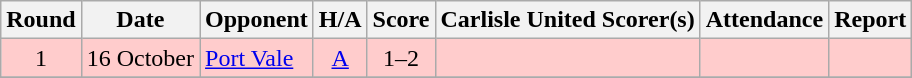<table class="wikitable" style="text-align:center">
<tr>
<th>Round</th>
<th>Date</th>
<th>Opponent</th>
<th>H/A</th>
<th>Score</th>
<th>Carlisle United Scorer(s)</th>
<th>Attendance</th>
<th>Report</th>
</tr>
<tr bgcolor=#FFCCCC>
<td>1</td>
<td align=left>16 October</td>
<td align=left><a href='#'>Port Vale</a></td>
<td><a href='#'>A</a></td>
<td>1–2</td>
<td align=left></td>
<td></td>
<td></td>
</tr>
<tr>
</tr>
</table>
